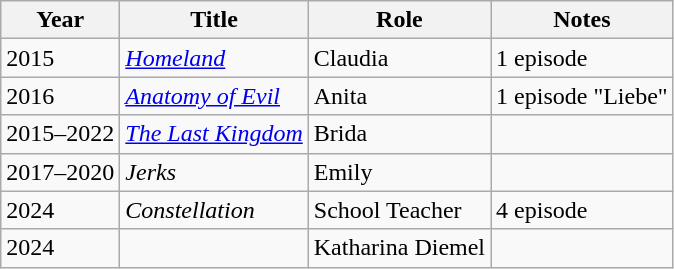<table class="wikitable sortable">
<tr>
<th>Year</th>
<th>Title</th>
<th>Role</th>
<th>Notes</th>
</tr>
<tr>
<td>2015</td>
<td><em><a href='#'>Homeland</a></em></td>
<td>Claudia</td>
<td>1 episode</td>
</tr>
<tr>
<td>2016</td>
<td><em><a href='#'>Anatomy of Evil</a></em></td>
<td>Anita</td>
<td>1 episode "Liebe"</td>
</tr>
<tr>
<td>2015–2022</td>
<td><em><a href='#'>The Last Kingdom</a></em></td>
<td>Brida</td>
<td></td>
</tr>
<tr>
<td>2017–2020</td>
<td><em>Jerks</em></td>
<td>Emily</td>
<td></td>
</tr>
<tr>
<td>2024</td>
<td><em>Constellation</em></td>
<td>School Teacher</td>
<td>4 episode</td>
</tr>
<tr>
<td>2024</td>
<td><em></em></td>
<td>Katharina Diemel</td>
<td></td>
</tr>
</table>
